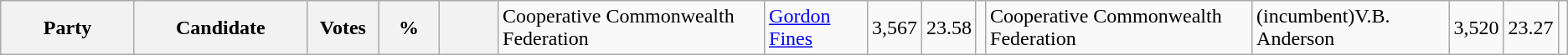<table class="wikitable">
<tr>
<th colspan="2" style="width: 130px">Party</th>
<th style="width: 130px">Candidate</th>
<th style="width: 50px">Votes</th>
<th style="width: 40px">%</th>
<th style="width: 40px"><br>
</th>
<td>Cooperative Commonwealth Federation</td>
<td><a href='#'>Gordon Fines</a></td>
<td align="right">3,567</td>
<td align="right">23.58</td>
<td align="right"><br></td>
<td>Cooperative Commonwealth Federation</td>
<td>(incumbent)V.B. Anderson</td>
<td align="right">3,520</td>
<td align="right">23.27</td>
<td align="right"><br>
</td>
</tr>
</table>
